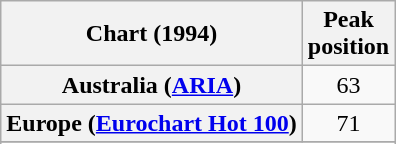<table class="wikitable sortable plainrowheaders" style="text-align:center">
<tr>
<th>Chart (1994)</th>
<th>Peak<br>position</th>
</tr>
<tr>
<th scope="row">Australia (<a href='#'>ARIA</a>)</th>
<td>63</td>
</tr>
<tr>
<th scope="row">Europe (<a href='#'>Eurochart Hot 100</a>)</th>
<td>71</td>
</tr>
<tr>
</tr>
<tr>
</tr>
<tr>
</tr>
<tr>
</tr>
<tr>
</tr>
</table>
